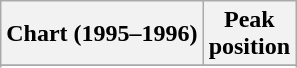<table class="wikitable sortable">
<tr>
<th style="text-align:center;">Chart (1995–1996)</th>
<th style="text-align:center;">Peak<br>position</th>
</tr>
<tr>
</tr>
<tr>
</tr>
<tr>
</tr>
</table>
